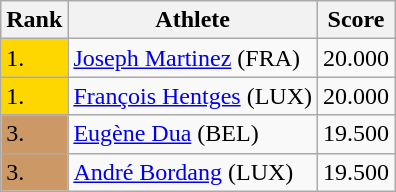<table class="wikitable">
<tr>
<th>Rank</th>
<th>Athlete</th>
<th>Score</th>
</tr>
<tr>
<td bgcolor="gold">1.</td>
<td> <a href='#'>Joseph Martinez</a> (FRA)</td>
<td>20.000</td>
</tr>
<tr>
<td bgcolor="gold">1.</td>
<td> <a href='#'>François Hentges</a> (LUX)</td>
<td>20.000</td>
</tr>
<tr>
<td bgcolor="#cc9966">3.</td>
<td> <a href='#'>Eugène Dua</a> (BEL)</td>
<td>19.500</td>
</tr>
<tr>
<td bgcolor="#cc9966">3.</td>
<td> <a href='#'>André Bordang</a> (LUX)</td>
<td>19.500</td>
</tr>
</table>
